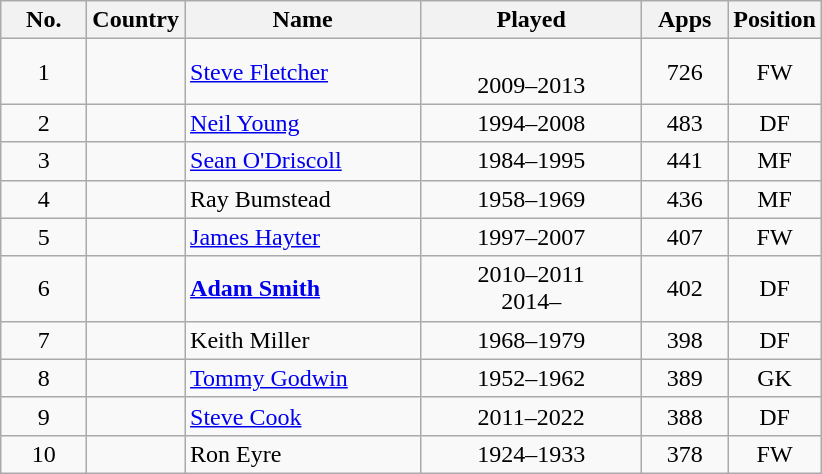<table class="wikitable sortable" style="text-align:center;">
<tr>
<th width=50px>No.</th>
<th style="width:50px;">Country</th>
<th style="width:150px;">Name</th>
<th style="width:140px;">Played</th>
<th width=50px>Apps</th>
<th width=50px>Position</th>
</tr>
<tr>
<td>1</td>
<td></td>
<td align="left"><a href='#'>Steve Fletcher</a></td>
<td><br>2009–2013</td>
<td>726</td>
<td>FW</td>
</tr>
<tr>
<td>2</td>
<td></td>
<td align="left"><a href='#'>Neil Young</a></td>
<td>1994–2008</td>
<td>483</td>
<td>DF</td>
</tr>
<tr>
<td>3</td>
<td></td>
<td align="left"><a href='#'>Sean O'Driscoll</a></td>
<td>1984–1995</td>
<td>441</td>
<td>MF</td>
</tr>
<tr>
<td>4</td>
<td></td>
<td align="left">Ray Bumstead</td>
<td>1958–1969</td>
<td>436</td>
<td>MF</td>
</tr>
<tr>
<td>5</td>
<td></td>
<td align="left"><a href='#'>James Hayter</a></td>
<td>1997–2007</td>
<td>407</td>
<td>FW</td>
</tr>
<tr>
<td>6</td>
<td></td>
<td align="left"><strong><a href='#'>Adam Smith</a></strong></td>
<td>2010–2011<br>2014–</td>
<td>402</td>
<td>DF</td>
</tr>
<tr>
<td>7</td>
<td></td>
<td align="left">Keith Miller</td>
<td>1968–1979</td>
<td>398</td>
<td>DF</td>
</tr>
<tr>
<td>8</td>
<td></td>
<td align="left"><a href='#'>Tommy Godwin</a></td>
<td>1952–1962</td>
<td>389</td>
<td>GK</td>
</tr>
<tr>
<td>9</td>
<td></td>
<td align="left"><a href='#'>Steve Cook</a></td>
<td>2011–2022</td>
<td>388</td>
<td>DF</td>
</tr>
<tr>
<td>10</td>
<td></td>
<td align="left">Ron Eyre</td>
<td>1924–1933</td>
<td>378</td>
<td>FW</td>
</tr>
</table>
